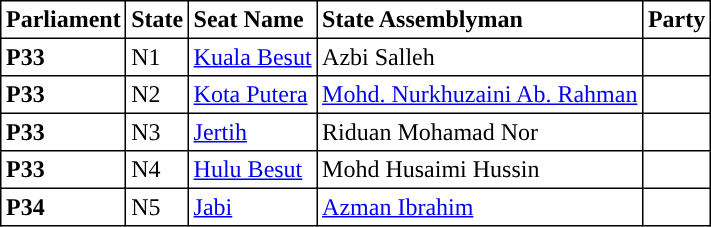<table class="toccolours sortable" border="1" cellpadding="3" style="border-collapse:collapse; text-align: left;">
<tr>
<th align="center">Parliament</th>
<th>State</th>
<th>Seat Name</th>
<th>State Assemblyman</th>
<th>Party</th>
</tr>
<tr>
<th align="left">P33</th>
<td>N1</td>
<td><a href='#'>Kuala Besut</a></td>
<td>Azbi Salleh</td>
<td></td>
</tr>
<tr>
<th align="left">P33</th>
<td>N2</td>
<td><a href='#'>Kota Putera</a></td>
<td><a href='#'>Mohd. Nurkhuzaini Ab. Rahman</a></td>
<td></td>
</tr>
<tr>
<th align="left">P33</th>
<td>N3</td>
<td><a href='#'>Jertih</a></td>
<td>Riduan Mohamad Nor</td>
<td></td>
</tr>
<tr>
<th align="left">P33</th>
<td>N4</td>
<td><a href='#'>Hulu Besut</a></td>
<td>Mohd Husaimi Hussin</td>
<td></td>
</tr>
<tr>
<th align="left">P34</th>
<td>N5</td>
<td><a href='#'>Jabi</a></td>
<td><a href='#'>Azman Ibrahim</a></td>
<td></td>
</tr>
</table>
